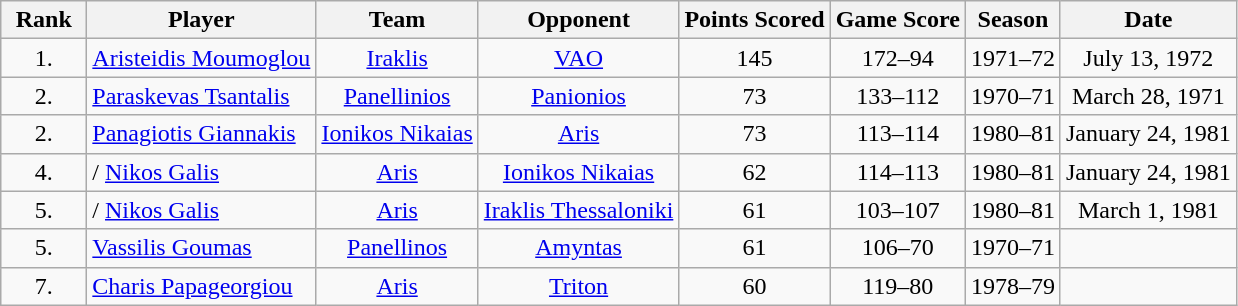<table class="wikitable"  style="text-align:center;">
<tr>
<th style="width:50px;">Rank</th>
<th>Player</th>
<th>Team</th>
<th>Opponent</th>
<th>Points Scored</th>
<th>Game Score</th>
<th>Season</th>
<th>Date</th>
</tr>
<tr>
<td>1.</td>
<td style="text-align:left"> <a href='#'>Aristeidis Moumoglou</a></td>
<td><a href='#'>Iraklis</a></td>
<td><a href='#'>VAO</a></td>
<td>145</td>
<td>172–94</td>
<td>1971–72</td>
<td>July 13, 1972</td>
</tr>
<tr>
<td>2.</td>
<td style="text-align:left"> <a href='#'>Paraskevas Tsantalis</a></td>
<td><a href='#'>Panellinios</a></td>
<td><a href='#'>Panionios</a></td>
<td>73</td>
<td>133–112</td>
<td>1970–71</td>
<td>March 28, 1971</td>
</tr>
<tr>
<td>2.</td>
<td style="text-align:left"> <a href='#'>Panagiotis Giannakis</a></td>
<td><a href='#'>Ionikos Nikaias</a></td>
<td><a href='#'>Aris</a></td>
<td>73</td>
<td>113–114</td>
<td>1980–81</td>
<td>January 24, 1981</td>
</tr>
<tr>
<td>4.</td>
<td style="text-align:left">/ <a href='#'>Nikos Galis</a></td>
<td><a href='#'>Aris</a></td>
<td><a href='#'>Ionikos Nikaias</a></td>
<td>62</td>
<td>114–113</td>
<td>1980–81</td>
<td>January 24, 1981</td>
</tr>
<tr>
<td>5.</td>
<td style="text-align:left">/ <a href='#'>Nikos Galis</a></td>
<td><a href='#'>Aris</a></td>
<td><a href='#'>Iraklis Thessaloniki</a></td>
<td>61</td>
<td>103–107</td>
<td>1980–81</td>
<td>March 1, 1981</td>
</tr>
<tr>
<td>5.</td>
<td style="text-align:left"> <a href='#'>Vassilis Goumas</a></td>
<td><a href='#'>Panellinos</a></td>
<td><a href='#'>Amyntas</a></td>
<td>61</td>
<td>106–70</td>
<td>1970–71</td>
<td></td>
</tr>
<tr>
<td>7.</td>
<td style="text-align:left"> <a href='#'>Charis Papageorgiou</a></td>
<td><a href='#'>Aris</a></td>
<td><a href='#'>Triton</a></td>
<td>60</td>
<td>119–80</td>
<td>1978–79</td>
<td></td>
</tr>
</table>
